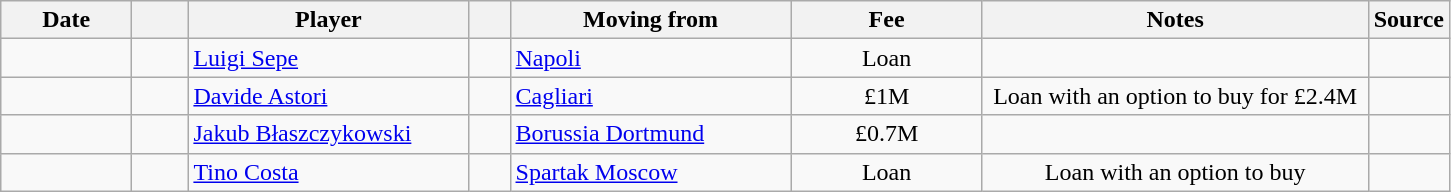<table class="wikitable sortable">
<tr>
<th style="width:80px;">Date</th>
<th style="width:30px;"></th>
<th style="width:180px;">Player</th>
<th style="width:20px;"></th>
<th style="width:180px;">Moving from</th>
<th style="width:120px;" class="unsortable">Fee</th>
<th style="width:250px;" class="unsortable">Notes</th>
<th style="width:20px;">Source</th>
</tr>
<tr>
<td></td>
<td align=center></td>
<td> <a href='#'>Luigi Sepe</a></td>
<td align=center></td>
<td> <a href='#'>Napoli</a></td>
<td align=center>Loan</td>
<td align=center></td>
<td></td>
</tr>
<tr>
<td></td>
<td align=center></td>
<td> <a href='#'>Davide Astori</a></td>
<td align=center></td>
<td> <a href='#'>Cagliari</a></td>
<td align=center>£1M</td>
<td align=center>Loan with an option to buy for £2.4M</td>
<td></td>
</tr>
<tr>
<td></td>
<td align=center></td>
<td> <a href='#'>Jakub Błaszczykowski</a></td>
<td align=center></td>
<td> <a href='#'>Borussia Dortmund</a></td>
<td align=center>£0.7M</td>
<td align=center></td>
<td></td>
</tr>
<tr>
<td></td>
<td align=center></td>
<td> <a href='#'>Tino Costa</a></td>
<td align=center></td>
<td> <a href='#'>Spartak Moscow</a></td>
<td align=center>Loan</td>
<td align=center>Loan with an option to buy</td>
<td></td>
</tr>
</table>
